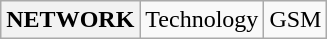<table class="wikitable">
<tr>
<th rowspan="15">NETWORK</th>
<td>Technology</td>
<td>GSM</td>
</tr>
</table>
